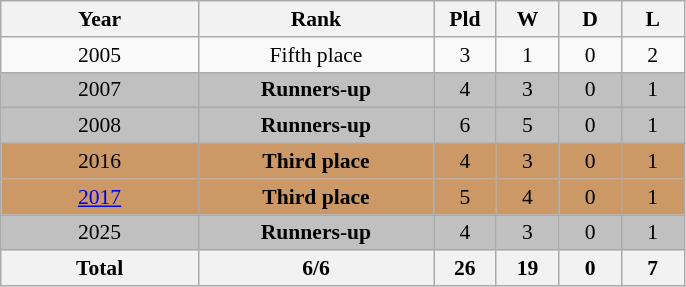<table class="wikitable" style="text-align: center;font-size:90%;">
<tr>
<th width=125>Year</th>
<th width=150>Rank</th>
<th width=35>Pld</th>
<th width=35>W</th>
<th width=35>D</th>
<th width=35>L</th>
</tr>
<tr>
<td> 2005</td>
<td>Fifth place</td>
<td>3</td>
<td>1</td>
<td>0</td>
<td>2</td>
</tr>
<tr bgcolor=silver>
<td> 2007</td>
<td><strong>Runners-up</strong></td>
<td>4</td>
<td>3</td>
<td>0</td>
<td>1</td>
</tr>
<tr bgcolor=silver>
<td> 2008</td>
<td><strong>Runners-up</strong></td>
<td>6</td>
<td>5</td>
<td>0</td>
<td>1</td>
</tr>
<tr bgcolor="#cc9966">
<td> 2016</td>
<td><strong>Third place</strong></td>
<td>4</td>
<td>3</td>
<td>0</td>
<td>1</td>
</tr>
<tr bgcolor="#cc9966">
<td> <a href='#'>2017</a></td>
<td><strong>Third place</strong></td>
<td>5</td>
<td>4</td>
<td>0</td>
<td>1</td>
</tr>
<tr bgcolor=silver>
<td> 2025</td>
<td><strong>Runners-up</strong></td>
<td>4</td>
<td>3</td>
<td>0</td>
<td>1</td>
</tr>
<tr>
<th>Total</th>
<th>6/6</th>
<th>26</th>
<th>19</th>
<th>0</th>
<th>7</th>
</tr>
</table>
